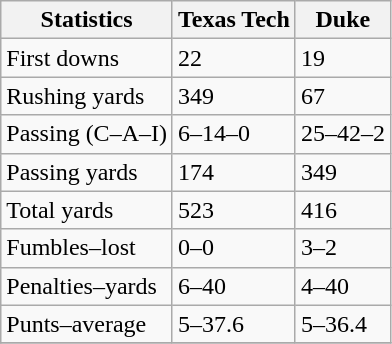<table class="wikitable">
<tr>
<th>Statistics</th>
<th>Texas Tech</th>
<th>Duke</th>
</tr>
<tr>
<td>First downs</td>
<td>22</td>
<td>19</td>
</tr>
<tr>
<td>Rushing yards</td>
<td>349</td>
<td>67</td>
</tr>
<tr>
<td>Passing (C–A–I)</td>
<td>6–14–0</td>
<td>25–42–2</td>
</tr>
<tr>
<td>Passing yards</td>
<td>174</td>
<td>349</td>
</tr>
<tr>
<td>Total yards</td>
<td>523</td>
<td>416</td>
</tr>
<tr>
<td>Fumbles–lost</td>
<td>0–0</td>
<td>3–2</td>
</tr>
<tr>
<td>Penalties–yards</td>
<td>6–40</td>
<td>4–40</td>
</tr>
<tr>
<td>Punts–average</td>
<td>5–37.6</td>
<td>5–36.4</td>
</tr>
<tr>
</tr>
</table>
